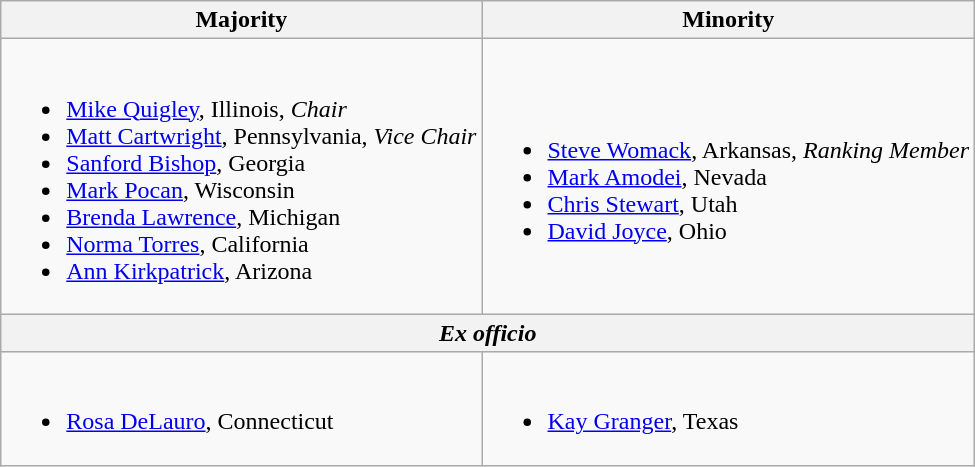<table class="wikitable">
<tr>
<th>Majority</th>
<th>Minority</th>
</tr>
<tr>
<td><br><ul><li><a href='#'>Mike Quigley</a>, Illinois, <em>Chair</em></li><li><a href='#'>Matt Cartwright</a>, Pennsylvania, <em>Vice Chair</em></li><li><a href='#'>Sanford Bishop</a>, Georgia</li><li><a href='#'>Mark Pocan</a>, Wisconsin</li><li><a href='#'>Brenda Lawrence</a>, Michigan</li><li><a href='#'>Norma Torres</a>, California</li><li><a href='#'>Ann Kirkpatrick</a>, Arizona</li></ul></td>
<td><br><ul><li><a href='#'>Steve Womack</a>, Arkansas, <em>Ranking Member</em></li><li><a href='#'>Mark Amodei</a>, Nevada</li><li><a href='#'>Chris Stewart</a>, Utah</li><li><a href='#'>David Joyce</a>, Ohio</li></ul></td>
</tr>
<tr>
<th colspan="2"><em>Ex officio</em></th>
</tr>
<tr>
<td><br><ul><li><a href='#'>Rosa DeLauro</a>, Connecticut</li></ul></td>
<td><br><ul><li><a href='#'>Kay Granger</a>, Texas</li></ul></td>
</tr>
</table>
